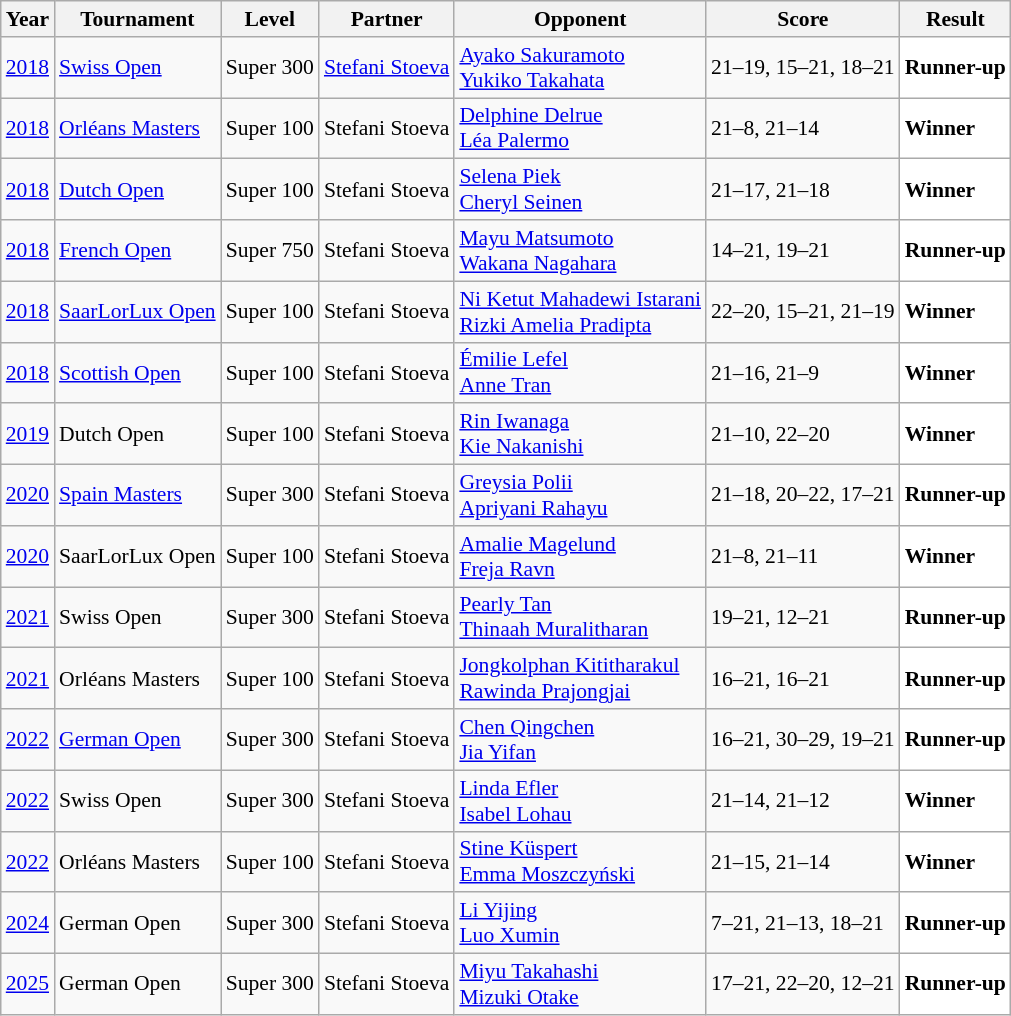<table class="sortable wikitable" style="font-size: 90%;">
<tr>
<th>Year</th>
<th>Tournament</th>
<th>Level</th>
<th>Partner</th>
<th>Opponent</th>
<th>Score</th>
<th>Result</th>
</tr>
<tr>
<td align="center"><a href='#'>2018</a></td>
<td align="left"><a href='#'>Swiss Open</a></td>
<td align="left">Super 300</td>
<td align="left"> <a href='#'>Stefani Stoeva</a></td>
<td align="left"> <a href='#'>Ayako Sakuramoto</a><br> <a href='#'>Yukiko Takahata</a></td>
<td align="left">21–19, 15–21, 18–21</td>
<td style="text-align:left; background:white"> <strong>Runner-up</strong></td>
</tr>
<tr>
<td align="center"><a href='#'>2018</a></td>
<td align="left"><a href='#'>Orléans Masters</a></td>
<td align="left">Super 100</td>
<td align="left"> Stefani Stoeva</td>
<td align="left"> <a href='#'>Delphine Delrue</a><br> <a href='#'>Léa Palermo</a></td>
<td align="left">21–8, 21–14</td>
<td style="text-align:left; background:white"> <strong>Winner</strong></td>
</tr>
<tr>
<td align="center"><a href='#'>2018</a></td>
<td align="left"><a href='#'>Dutch Open</a></td>
<td align="left">Super 100</td>
<td align="left"> Stefani Stoeva</td>
<td align="left"> <a href='#'>Selena Piek</a><br> <a href='#'>Cheryl Seinen</a></td>
<td align="left">21–17, 21–18</td>
<td style="text-align:left; background:white"> <strong>Winner</strong></td>
</tr>
<tr>
<td align="center"><a href='#'>2018</a></td>
<td align="left"><a href='#'>French Open</a></td>
<td align="left">Super 750</td>
<td align="left"> Stefani Stoeva</td>
<td align="left"> <a href='#'>Mayu Matsumoto</a><br> <a href='#'>Wakana Nagahara</a></td>
<td align="left">14–21, 19–21</td>
<td style="text-align:left; background:white"> <strong>Runner-up</strong></td>
</tr>
<tr>
<td align="center"><a href='#'>2018</a></td>
<td align="left"><a href='#'>SaarLorLux Open</a></td>
<td align="left">Super 100</td>
<td align="left"> Stefani Stoeva</td>
<td align="left"> <a href='#'>Ni Ketut Mahadewi Istarani</a><br> <a href='#'>Rizki Amelia Pradipta</a></td>
<td align="left">22–20, 15–21, 21–19</td>
<td style="text-align:left; background:white"> <strong>Winner</strong></td>
</tr>
<tr>
<td align="center"><a href='#'>2018</a></td>
<td align="left"><a href='#'>Scottish Open</a></td>
<td align="left">Super 100</td>
<td align="left"> Stefani Stoeva</td>
<td align="left"> <a href='#'>Émilie Lefel</a><br> <a href='#'>Anne Tran</a></td>
<td align="left">21–16, 21–9</td>
<td style="text-align:left; background:white"> <strong>Winner</strong></td>
</tr>
<tr>
<td align="center"><a href='#'>2019</a></td>
<td align="left">Dutch Open</td>
<td align="left">Super 100</td>
<td align="left"> Stefani Stoeva</td>
<td align="left"> <a href='#'>Rin Iwanaga</a><br> <a href='#'>Kie Nakanishi</a></td>
<td align="left">21–10, 22–20</td>
<td style="text-align:left; background:white"> <strong>Winner</strong></td>
</tr>
<tr>
<td align="center"><a href='#'>2020</a></td>
<td align="left"><a href='#'>Spain Masters</a></td>
<td align="left">Super 300</td>
<td align="left"> Stefani Stoeva</td>
<td align="left"> <a href='#'>Greysia Polii</a><br> <a href='#'>Apriyani Rahayu</a></td>
<td align="left">21–18, 20–22, 17–21</td>
<td style="text-align:left; background:white"> <strong>Runner-up</strong></td>
</tr>
<tr>
<td align="center"><a href='#'>2020</a></td>
<td align="left">SaarLorLux Open</td>
<td align="left">Super 100</td>
<td align="left"> Stefani Stoeva</td>
<td align="left"> <a href='#'>Amalie Magelund</a><br> <a href='#'>Freja Ravn</a></td>
<td align="left">21–8, 21–11</td>
<td style="text-align:left; background:white"> <strong>Winner</strong></td>
</tr>
<tr>
<td align="center"><a href='#'>2021</a></td>
<td align="left">Swiss Open</td>
<td align="left">Super 300</td>
<td align="left"> Stefani Stoeva</td>
<td align="left"> <a href='#'>Pearly Tan</a><br> <a href='#'>Thinaah Muralitharan</a></td>
<td align="left">19–21, 12–21</td>
<td style="text-align:left; background:white"> <strong>Runner-up</strong></td>
</tr>
<tr>
<td align="center"><a href='#'>2021</a></td>
<td align="left">Orléans Masters</td>
<td align="left">Super 100</td>
<td align="left"> Stefani Stoeva</td>
<td align="left"> <a href='#'>Jongkolphan Kititharakul</a><br> <a href='#'>Rawinda Prajongjai</a></td>
<td align="left">16–21, 16–21</td>
<td style="text-align:left; background:white"> <strong>Runner-up</strong></td>
</tr>
<tr>
<td align="center"><a href='#'>2022</a></td>
<td align="left"><a href='#'>German Open</a></td>
<td align="left">Super 300</td>
<td align="left"> Stefani Stoeva</td>
<td align="left"> <a href='#'>Chen Qingchen</a><br> <a href='#'>Jia Yifan</a></td>
<td align="left">16–21, 30–29, 19–21</td>
<td style="text-align:left; background:white"> <strong>Runner-up</strong></td>
</tr>
<tr>
<td align="center"><a href='#'>2022</a></td>
<td align="left">Swiss Open</td>
<td align="left">Super 300</td>
<td align="left"> Stefani Stoeva</td>
<td align="left"> <a href='#'>Linda Efler</a><br> <a href='#'>Isabel Lohau</a></td>
<td align="left">21–14, 21–12</td>
<td style="text-align:left; background:white"> <strong>Winner</strong></td>
</tr>
<tr>
<td align="center"><a href='#'>2022</a></td>
<td align="left">Orléans Masters</td>
<td align="left">Super 100</td>
<td align="left"> Stefani Stoeva</td>
<td align="left"> <a href='#'>Stine Küspert</a><br> <a href='#'>Emma Moszczyński</a></td>
<td align="left">21–15, 21–14</td>
<td style="text-align:left; background:white"> <strong>Winner</strong></td>
</tr>
<tr>
<td align="center"><a href='#'>2024</a></td>
<td align="left">German Open</td>
<td align="left">Super 300</td>
<td align="left"> Stefani Stoeva</td>
<td align="left"> <a href='#'>Li Yijing</a><br> <a href='#'>Luo Xumin</a></td>
<td align="left">7–21, 21–13, 18–21</td>
<td style="text-align:left; background:white"> <strong>Runner-up</strong></td>
</tr>
<tr>
<td align="center"><a href='#'>2025</a></td>
<td align="left">German Open</td>
<td align="left">Super 300</td>
<td align="left"> Stefani Stoeva</td>
<td align="left"> <a href='#'>Miyu Takahashi</a><br> <a href='#'>Mizuki Otake</a></td>
<td align="left">17–21, 22–20, 12–21</td>
<td style="text-align:left; background:white"> <strong>Runner-up</strong></td>
</tr>
</table>
